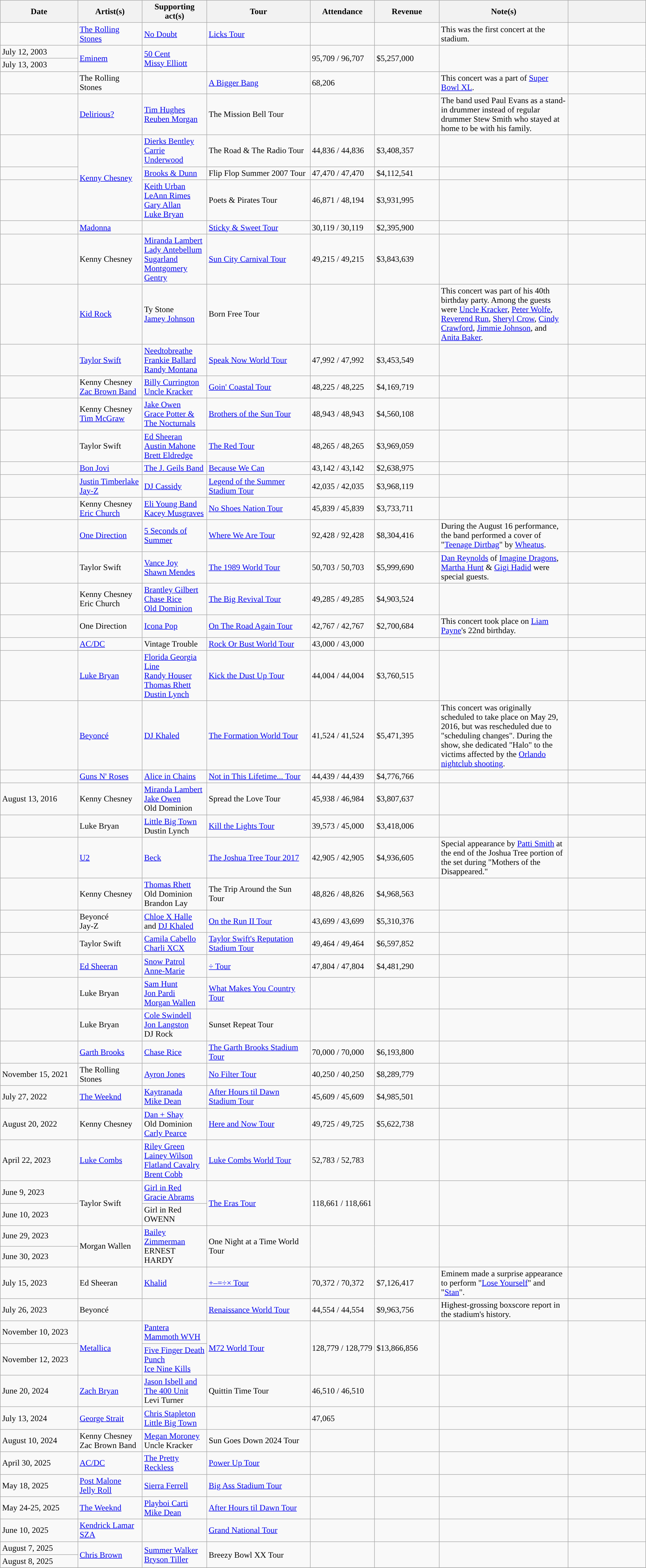<table class="wikitable" style=font-size:100% style="text-align:center">
<tr>
<th scope="col" width=12% style="text-align:center;">Date</th>
<th scope="col" width=10% style="text-align:center;">Artist(s)</th>
<th scope="col" width=10% style="text-align:center;">Supporting act(s)</th>
<th scope="col" width=16% style="text-align:center;">Tour</th>
<th scope="col" width=10% style="text-align:center;">Attendance</th>
<th scope="col" width=10% style="text-align:center;">Revenue</th>
<th scope="col" width=20% style="text-align:center;">Note(s)</th>
<th scope="col" style="text-align:center;"></th>
</tr>
<tr>
<td></td>
<td><a href='#'>The Rolling Stones</a></td>
<td><a href='#'>No Doubt</a></td>
<td><a href='#'>Licks Tour</a></td>
<td></td>
<td></td>
<td>This was the first concert at the stadium.</td>
<td></td>
</tr>
<tr>
<td>July 12, 2003</td>
<td rowspan="2"><a href='#'>Eminem</a></td>
<td rowspan="2"><a href='#'>50 Cent</a><br><a href='#'>Missy Elliott</a></td>
<td rowspan="2"></td>
<td rowspan="2">95,709 / 96,707</td>
<td rowspan="2">$5,257,000</td>
<td rowspan="2"></td>
<td rowspan="2"></td>
</tr>
<tr>
<td>July 13, 2003</td>
</tr>
<tr>
<td></td>
<td>The Rolling Stones</td>
<td></td>
<td><a href='#'>A Bigger Bang</a></td>
<td>68,206</td>
<td></td>
<td>This concert was a part of <a href='#'>Super Bowl XL</a>.</td>
<td></td>
</tr>
<tr>
<td></td>
<td><a href='#'>Delirious?</a></td>
<td><a href='#'>Tim Hughes</a><br><a href='#'>Reuben Morgan</a></td>
<td>The Mission Bell Tour</td>
<td></td>
<td></td>
<td>The band used Paul Evans as a stand-in drummer instead of regular drummer Stew Smith who stayed at home to be with his family.</td>
<td></td>
</tr>
<tr>
<td></td>
<td rowspan="3"><a href='#'>Kenny Chesney</a></td>
<td><a href='#'>Dierks Bentley</a><br><a href='#'>Carrie Underwood</a></td>
<td>The Road & The Radio Tour</td>
<td>44,836 / 44,836</td>
<td>$3,408,357</td>
<td></td>
<td></td>
</tr>
<tr>
<td></td>
<td><a href='#'>Brooks & Dunn</a></td>
<td>Flip Flop Summer 2007 Tour</td>
<td>47,470 / 47,470</td>
<td>$4,112,541</td>
<td></td>
<td></td>
</tr>
<tr>
<td></td>
<td><a href='#'>Keith Urban</a><br><a href='#'>LeAnn Rimes</a><br><a href='#'>Gary Allan</a><br><a href='#'>Luke Bryan</a></td>
<td>Poets & Pirates Tour</td>
<td>46,871 / 48,194</td>
<td>$3,931,995</td>
<td></td>
<td></td>
</tr>
<tr>
<td></td>
<td><a href='#'>Madonna</a></td>
<td></td>
<td><a href='#'>Sticky & Sweet Tour</a></td>
<td>30,119 / 30,119</td>
<td>$2,395,900</td>
<td></td>
<td></td>
</tr>
<tr>
<td></td>
<td>Kenny Chesney</td>
<td><a href='#'>Miranda Lambert</a><br><a href='#'>Lady Antebellum</a><br><a href='#'>Sugarland</a><br><a href='#'>Montgomery Gentry</a></td>
<td><a href='#'>Sun City Carnival Tour</a></td>
<td>49,215 / 49,215</td>
<td>$3,843,639</td>
<td></td>
<td></td>
</tr>
<tr>
<td></td>
<td><a href='#'>Kid Rock</a></td>
<td>Ty Stone<br><a href='#'>Jamey Johnson</a></td>
<td>Born Free Tour</td>
<td></td>
<td></td>
<td>This concert was part of his 40th birthday party. Among the guests were <a href='#'>Uncle Kracker</a>, <a href='#'>Peter Wolfe</a>, <a href='#'>Reverend Run</a>, <a href='#'>Sheryl Crow</a>, <a href='#'>Cindy Crawford</a>, <a href='#'>Jimmie Johnson</a>, and <a href='#'>Anita Baker</a>.</td>
<td></td>
</tr>
<tr>
<td></td>
<td><a href='#'>Taylor Swift</a></td>
<td><a href='#'>Needtobreathe</a><br><a href='#'>Frankie Ballard</a><br><a href='#'>Randy Montana</a></td>
<td><a href='#'>Speak Now World Tour</a></td>
<td>47,992 / 47,992</td>
<td>$3,453,549</td>
<td></td>
<td></td>
</tr>
<tr>
<td></td>
<td>Kenny Chesney<br><a href='#'>Zac Brown Band</a></td>
<td><a href='#'>Billy Currington</a><br> <a href='#'>Uncle Kracker</a></td>
<td><a href='#'>Goin' Coastal Tour</a></td>
<td>48,225 / 48,225</td>
<td>$4,169,719</td>
<td></td>
<td></td>
</tr>
<tr>
<td></td>
<td>Kenny Chesney<br><a href='#'>Tim McGraw</a></td>
<td><a href='#'>Jake Owen</a><br><a href='#'>Grace Potter & The Nocturnals</a></td>
<td><a href='#'>Brothers of the Sun Tour</a></td>
<td>48,943 / 48,943</td>
<td>$4,560,108</td>
<td></td>
<td></td>
</tr>
<tr>
<td></td>
<td>Taylor Swift</td>
<td><a href='#'>Ed Sheeran</a><br><a href='#'>Austin Mahone</a><br><a href='#'>Brett Eldredge</a></td>
<td><a href='#'>The Red Tour</a></td>
<td>48,265 / 48,265</td>
<td>$3,969,059</td>
<td></td>
<td></td>
</tr>
<tr>
<td></td>
<td><a href='#'>Bon Jovi</a></td>
<td><a href='#'>The J. Geils Band</a></td>
<td><a href='#'>Because We Can</a></td>
<td>43,142 / 43,142</td>
<td>$2,638,975</td>
<td></td>
<td></td>
</tr>
<tr>
<td></td>
<td><a href='#'>Justin Timberlake</a><br><a href='#'>Jay-Z</a></td>
<td><a href='#'>DJ Cassidy</a></td>
<td><a href='#'>Legend of the Summer Stadium Tour</a></td>
<td>42,035 / 42,035</td>
<td>$3,968,119</td>
<td></td>
<td></td>
</tr>
<tr>
<td></td>
<td>Kenny Chesney<br><a href='#'>Eric Church</a></td>
<td><a href='#'>Eli Young Band</a><br><a href='#'>Kacey Musgraves</a></td>
<td><a href='#'>No Shoes Nation Tour</a></td>
<td>45,839 / 45,839</td>
<td>$3,733,711</td>
<td></td>
<td></td>
</tr>
<tr>
<td></td>
<td><a href='#'>One Direction</a></td>
<td><a href='#'>5 Seconds of Summer</a></td>
<td><a href='#'>Where We Are Tour</a></td>
<td>92,428 / 92,428</td>
<td>$8,304,416</td>
<td>During the August 16 performance, the band performed a cover of "<a href='#'>Teenage Dirtbag</a>" by <a href='#'>Wheatus</a>.</td>
<td></td>
</tr>
<tr>
<td></td>
<td>Taylor Swift</td>
<td><a href='#'>Vance Joy</a><br><a href='#'>Shawn Mendes</a></td>
<td><a href='#'>The 1989 World Tour</a></td>
<td>50,703 / 50,703</td>
<td>$5,999,690</td>
<td><a href='#'>Dan Reynolds</a> of <a href='#'>Imagine Dragons</a>, <a href='#'>Martha Hunt</a> & <a href='#'>Gigi Hadid</a> were special guests.</td>
<td></td>
</tr>
<tr>
<td></td>
<td>Kenny Chesney<br>Eric Church</td>
<td><a href='#'>Brantley Gilbert</a><br><a href='#'>Chase Rice</a><br><a href='#'>Old Dominion</a></td>
<td><a href='#'>The Big Revival Tour</a></td>
<td>49,285 / 49,285</td>
<td>$4,903,524</td>
<td></td>
<td></td>
</tr>
<tr>
<td></td>
<td>One Direction</td>
<td><a href='#'>Icona Pop</a></td>
<td><a href='#'>On The Road Again Tour</a></td>
<td>42,767 / 42,767</td>
<td>$2,700,684</td>
<td>This concert took place on <a href='#'>Liam Payne</a>'s 22nd birthday.</td>
<td></td>
</tr>
<tr>
<td></td>
<td><a href='#'>AC/DC</a></td>
<td>Vintage Trouble</td>
<td><a href='#'>Rock Or Bust World Tour</a></td>
<td>43,000 / 43,000</td>
<td></td>
<td></td>
<td></td>
</tr>
<tr>
<td></td>
<td><a href='#'>Luke Bryan</a></td>
<td><a href='#'>Florida Georgia Line</a><br><a href='#'>Randy Houser</a><br><a href='#'>Thomas Rhett</a><br><a href='#'>Dustin Lynch</a></td>
<td><a href='#'>Kick the Dust Up Tour</a></td>
<td>44,004 / 44,004</td>
<td>$3,760,515</td>
<td></td>
<td></td>
</tr>
<tr>
<td></td>
<td><a href='#'>Beyoncé</a></td>
<td><a href='#'>DJ Khaled</a></td>
<td><a href='#'>The Formation World Tour</a></td>
<td>41,524 / 41,524</td>
<td>$5,471,395</td>
<td>This concert was originally scheduled to take place on May 29, 2016, but was rescheduled due to "scheduling changes". During the show, she dedicated "Halo" to the victims affected by the <a href='#'>Orlando nightclub shooting</a>.</td>
<td></td>
</tr>
<tr>
<td></td>
<td><a href='#'>Guns N' Roses</a></td>
<td><a href='#'>Alice in Chains</a></td>
<td><a href='#'>Not in This Lifetime... Tour</a></td>
<td>44,439 / 44,439</td>
<td>$4,776,766</td>
<td></td>
<td></td>
</tr>
<tr>
<td>August 13, 2016</td>
<td>Kenny Chesney</td>
<td><a href='#'>Miranda Lambert</a><br><a href='#'>Jake Owen</a><br>Old Dominion</td>
<td>Spread the Love Tour</td>
<td>45,938 / 46,984</td>
<td>$3,807,637</td>
<td></td>
<td></td>
</tr>
<tr>
<td></td>
<td>Luke Bryan</td>
<td><a href='#'>Little Big Town</a><br>Dustin Lynch</td>
<td><a href='#'>Kill the Lights Tour</a></td>
<td>39,573 / 45,000</td>
<td>$3,418,006</td>
<td></td>
<td></td>
</tr>
<tr>
<td></td>
<td><a href='#'>U2</a></td>
<td><a href='#'>Beck</a></td>
<td><a href='#'>The Joshua Tree Tour 2017</a></td>
<td>42,905 / 42,905</td>
<td>$4,936,605</td>
<td>Special appearance by <a href='#'>Patti Smith</a> at the end of the Joshua Tree portion of the set during "Mothers of the Disappeared."</td>
<td></td>
</tr>
<tr>
<td></td>
<td>Kenny Chesney</td>
<td><a href='#'>Thomas Rhett</a><br>Old Dominion<br>Brandon Lay</td>
<td>The Trip Around the Sun Tour</td>
<td>48,826 / 48,826</td>
<td>$4,968,563</td>
<td></td>
<td></td>
</tr>
<tr>
<td></td>
<td>Beyoncé<br>Jay-Z</td>
<td><a href='#'>Chloe X Halle</a> and <a href='#'>DJ Khaled</a></td>
<td><a href='#'>On the Run II Tour</a></td>
<td>43,699 / 43,699</td>
<td>$5,310,376</td>
<td></td>
<td></td>
</tr>
<tr>
<td></td>
<td>Taylor Swift</td>
<td><a href='#'>Camila Cabello</a><br><a href='#'>Charli XCX</a></td>
<td><a href='#'>Taylor Swift's Reputation Stadium Tour</a></td>
<td>49,464 / 49,464</td>
<td>$6,597,852</td>
<td></td>
<td></td>
</tr>
<tr>
<td></td>
<td><a href='#'>Ed Sheeran</a></td>
<td><a href='#'>Snow Patrol</a><br><a href='#'>Anne-Marie</a></td>
<td><a href='#'>÷ Tour</a></td>
<td>47,804 / 47,804</td>
<td>$4,481,290</td>
<td></td>
<td></td>
</tr>
<tr>
<td></td>
<td>Luke Bryan</td>
<td><a href='#'>Sam Hunt</a><br><a href='#'>Jon Pardi</a><br><a href='#'>Morgan Wallen</a></td>
<td><a href='#'>What Makes You Country Tour</a></td>
<td></td>
<td></td>
<td></td>
<td></td>
</tr>
<tr>
<td></td>
<td>Luke Bryan</td>
<td><a href='#'>Cole Swindell</a><br><a href='#'>Jon Langston</a><br>DJ Rock</td>
<td>Sunset Repeat Tour</td>
<td></td>
<td></td>
<td></td>
<td></td>
</tr>
<tr>
<td></td>
<td><a href='#'>Garth Brooks</a></td>
<td><a href='#'>Chase Rice</a></td>
<td><a href='#'>The Garth Brooks Stadium Tour</a></td>
<td>70,000 / 70,000</td>
<td>$6,193,800</td>
<td></td>
<td></td>
</tr>
<tr>
<td>November 15, 2021</td>
<td>The Rolling Stones</td>
<td><a href='#'>Ayron Jones</a></td>
<td><a href='#'>No Filter Tour</a></td>
<td>40,250 / 40,250</td>
<td>$8,289,779</td>
<td></td>
<td></td>
</tr>
<tr>
<td>July 27, 2022</td>
<td><a href='#'>The Weeknd</a></td>
<td><a href='#'>Kaytranada</a><br><a href='#'>Mike Dean</a></td>
<td><a href='#'>After Hours til Dawn Stadium Tour</a></td>
<td>45,609 / 45,609</td>
<td>$4,985,501</td>
<td></td>
<td></td>
</tr>
<tr>
<td>August 20, 2022</td>
<td>Kenny Chesney</td>
<td><a href='#'>Dan + Shay</a><br>Old Dominion<br><a href='#'>Carly Pearce</a></td>
<td><a href='#'>Here and Now Tour</a></td>
<td>49,725 / 49,725</td>
<td>$5,622,738</td>
<td></td>
<td></td>
</tr>
<tr>
<td>April 22, 2023</td>
<td><a href='#'>Luke Combs</a></td>
<td><a href='#'>Riley Green</a><br><a href='#'>Lainey Wilson</a><br><a href='#'>Flatland Cavalry</a><br><a href='#'>Brent Cobb</a></td>
<td><a href='#'>Luke Combs World Tour</a></td>
<td>52,783 / 52,783</td>
<td></td>
<td></td>
<td></td>
</tr>
<tr>
<td>June 9, 2023</td>
<td rowspan="2">Taylor Swift</td>
<td><a href='#'>Girl in Red</a><br><a href='#'>Gracie Abrams</a></td>
<td rowspan="2"><a href='#'>The Eras Tour</a></td>
<td rowspan="2">118,661 / 118,661</td>
<td rowspan="2"></td>
<td rowspan="2"></td>
<td rowspan="2"></td>
</tr>
<tr>
<td>June 10, 2023</td>
<td>Girl in Red<br>OWENN</td>
</tr>
<tr>
<td>June 29, 2023</td>
<td rowspan="2">Morgan Wallen</td>
<td rowspan="2"><a href='#'>Bailey Zimmerman</a><br>ERNEST<br>HARDY</td>
<td rowspan="2">One Night at a Time World Tour</td>
<td rowspan="2"></td>
<td rowspan="2"></td>
<td rowspan="2"></td>
<td rowspan="2"></td>
</tr>
<tr>
<td>June 30, 2023</td>
</tr>
<tr>
<td>July 15, 2023</td>
<td>Ed Sheeran</td>
<td><a href='#'>Khalid</a></td>
<td><a href='#'>+–=÷× Tour</a></td>
<td>70,372 / 70,372</td>
<td>$7,126,417</td>
<td>Eminem made a surprise appearance to perform "<a href='#'>Lose Yourself</a>" and "<a href='#'>Stan</a>".</td>
<td></td>
</tr>
<tr>
<td>July 26, 2023</td>
<td>Beyoncé</td>
<td></td>
<td><a href='#'>Renaissance World Tour</a></td>
<td>44,554 / 44,554</td>
<td>$9,963,756</td>
<td>Highest-grossing boxscore report in the stadium's history.</td>
<td></td>
</tr>
<tr>
<td>November 10, 2023</td>
<td rowspan="2"><a href='#'>Metallica</a></td>
<td><a href='#'>Pantera</a><br><a href='#'>Mammoth WVH</a></td>
<td rowspan="2"><a href='#'>M72 World Tour</a></td>
<td rowspan="2">128,779 / 128,779</td>
<td rowspan="2">$13,866,856</td>
<td rowspan="2"></td>
<td rowspan="2"></td>
</tr>
<tr>
<td>November 12, 2023</td>
<td><a href='#'>Five Finger Death Punch</a><br><a href='#'>Ice Nine Kills</a></td>
</tr>
<tr>
<td>June 20, 2024</td>
<td><a href='#'>Zach Bryan</a></td>
<td><a href='#'>Jason Isbell and The 400 Unit</a><br>Levi Turner</td>
<td>Quittin Time Tour</td>
<td>46,510 / 46,510</td>
<td></td>
<td></td>
<td></td>
</tr>
<tr>
<td>July 13, 2024</td>
<td><a href='#'>George Strait</a></td>
<td><a href='#'>Chris Stapleton</a><br><a href='#'>Little Big Town</a></td>
<td></td>
<td>47,065</td>
<td></td>
<td></td>
<td></td>
</tr>
<tr>
<td>August 10, 2024</td>
<td>Kenny Chesney<br>Zac Brown Band</td>
<td><a href='#'>Megan Moroney</a><br>Uncle Kracker</td>
<td>Sun Goes Down 2024 Tour</td>
<td></td>
<td></td>
<td></td>
<td></td>
</tr>
<tr>
<td>April 30, 2025</td>
<td><a href='#'>AC/DC</a></td>
<td><a href='#'>The Pretty Reckless</a></td>
<td><a href='#'>Power Up Tour</a></td>
<td></td>
<td></td>
<td></td>
<td></td>
</tr>
<tr>
<td>May 18, 2025</td>
<td><a href='#'>Post Malone</a><br><a href='#'>Jelly Roll</a></td>
<td><a href='#'>Sierra Ferrell</a></td>
<td><a href='#'>Big Ass Stadium Tour</a></td>
<td></td>
<td></td>
<td></td>
<td></td>
</tr>
<tr>
<td>May 24-25, 2025</td>
<td><a href='#'>The Weeknd</a></td>
<td><a href='#'>Playboi Carti</a><br><a href='#'>Mike Dean</a></td>
<td><a href='#'>After Hours til Dawn Tour</a></td>
<td></td>
<td></td>
<td></td>
<td></td>
</tr>
<tr>
<td>June 10, 2025</td>
<td><a href='#'>Kendrick Lamar</a><br><a href='#'>SZA</a></td>
<td></td>
<td><a href='#'>Grand National Tour</a></td>
<td></td>
<td></td>
<td></td>
<td></td>
</tr>
<tr>
<td>August 7, 2025</td>
<td rowspan="2"><a href='#'>Chris Brown</a></td>
<td rowspan="2"><a href='#'>Summer Walker</a><br><a href='#'>Bryson Tiller</a></td>
<td rowspan="2">Breezy Bowl XX Tour</td>
<td rowspan="2"></td>
<td rowspan="2"></td>
<td rowspan="2"></td>
<td rowspan="2"></td>
</tr>
<tr>
<td>August 8, 2025</td>
</tr>
<tr>
</tr>
</table>
